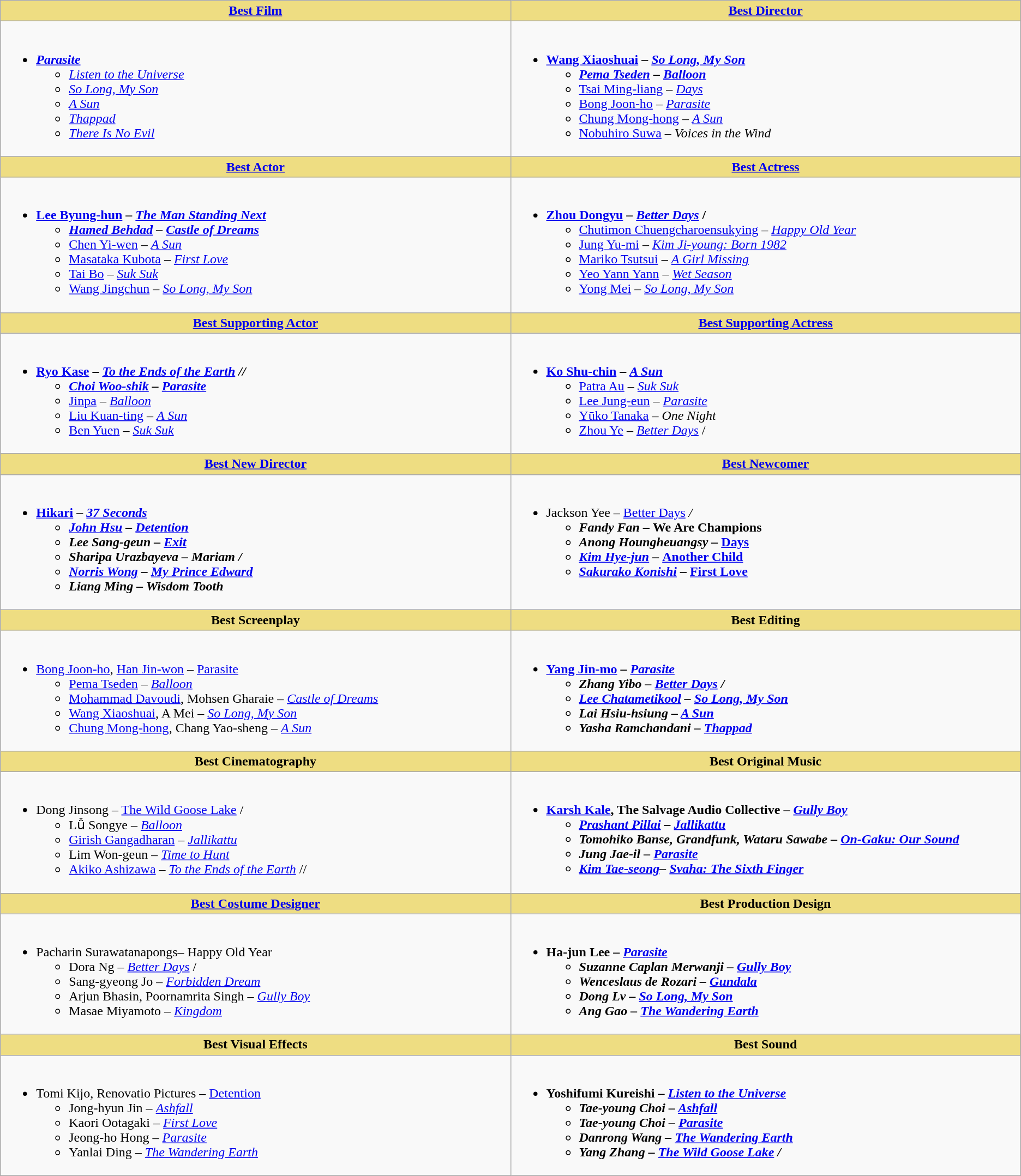<table class="wikitable" align="center" |>
<tr>
<th style="background:#EEDD82;" ! align="center" width="32%"><a href='#'>Best Film</a></th>
<th style="background:#EEDD82;" ! align="center" width="32%"><a href='#'>Best Director</a></th>
</tr>
<tr>
<td valign="top"><br><ul><li><em><a href='#'><strong>Parasite</strong></a></em> <ul><li><em><a href='#'>Listen to the Universe</a></em> </li><li><em><a href='#'>So Long, My Son</a></em> </li><li><em><a href='#'>A Sun</a></em> </li><li><em><a href='#'>Thappad</a></em> </li><li><em><a href='#'>There Is No Evil</a></em> </li></ul></li></ul></td>
<td valign="top"><br><ul><li><strong><a href='#'>Wang Xiaoshuai</a> – <em><a href='#'>So Long, My Son</a><strong><em> <ul><li><a href='#'>Pema Tseden</a> – </em><a href='#'>Balloon</a></em></strong> </strong></li><li><a href='#'>Tsai Ming-liang</a> – <em><a href='#'>Days</a></em> </li><li><a href='#'>Bong Joon-ho</a> – <em><a href='#'>Parasite</a></em> </li><li><a href='#'>Chung Mong-hong</a> – <em><a href='#'>A Sun</a></em> </li><li><a href='#'>Nobuhiro Suwa</a> – <em>Voices in the Wind</em> </li></ul></li></ul></td>
</tr>
<tr>
<th style="background:#EEDD82;" ! align="center" width="32%"><a href='#'>Best Actor</a></th>
<th style="background:#EEDD82;" ! align="center" width="32%"><a href='#'>Best Actress</a></th>
</tr>
<tr>
<td valign="top"><br><ul><li><strong><a href='#'>Lee Byung-hun</a> – <em><a href='#'>The Man Standing Next</a><strong><em> <ul><li><a href='#'>Hamed Behdad</a> – </em><a href='#'>Castle of Dreams</a></em></strong> </strong></li><li><a href='#'>Chen Yi-wen</a> – <em><a href='#'>A Sun</a></em> </li><li><a href='#'>Masataka Kubota</a> – <em><a href='#'>First Love</a></em> </li><li><a href='#'>Tai Bo</a> – <em><a href='#'>Suk Suk</a></em> </li><li><a href='#'>Wang Jingchun</a> – <em><a href='#'>So Long, My Son</a></em> </li></ul></li></ul></td>
<td valign="top"><br><ul><li><strong><a href='#'>Zhou Dongyu</a> – <em><a href='#'>Better Days</a></em> /</strong><ul><li><a href='#'>Chutimon Chuengcharoensukying</a> – <em><a href='#'>Happy Old Year</a></em> </li><li><a href='#'>Jung Yu-mi</a> – <em><a href='#'>Kim Ji-young: Born 1982</a></em> </li><li><a href='#'>Mariko Tsutsui</a> – <em><a href='#'>A Girl Missing</a></em> </li><li><a href='#'>Yeo Yann Yann</a> – <em><a href='#'>Wet Season</a></em> </li><li><a href='#'>Yong Mei</a> – <em><a href='#'>So Long, My Son</a></em> </li></ul></li></ul></td>
</tr>
<tr>
<th style="background:#EEDD82;" ! align="center" width="40%"><a href='#'>Best Supporting Actor</a></th>
<th style="background:#EEDD82;" ! align="center" width="40%"><a href='#'>Best Supporting Actress</a></th>
</tr>
<tr>
<td valign="top"><br><ul><li><strong><a href='#'>Ryo Kase</a> – <em><a href='#'>To the Ends of the Earth</a><strong><em> //<ul><li><a href='#'>Choi Woo-shik</a> – </em><a href='#'>Parasite</a></em></strong> </strong></li><li><a href='#'>Jinpa</a> – <em><a href='#'>Balloon</a></em> </li><li><a href='#'>Liu Kuan-ting</a> – <em><a href='#'>A Sun</a></em> </li><li><a href='#'>Ben Yuen</a> – <em><a href='#'>Suk Suk</a></em> </li></ul></li></ul></td>
<td valign="top"><br><ul><li><strong><a href='#'>Ko Shu-chin</a> – <em><a href='#'>A Sun</a></em> </strong><ul><li><a href='#'>Patra Au</a> – <em><a href='#'>Suk Suk</a></em> </li><li><a href='#'>Lee Jung-eun</a> – <em><a href='#'>Parasite</a></em> </li><li><a href='#'>Yūko Tanaka</a> – <em>One Night</em> </li><li><a href='#'>Zhou Ye</a> – <em><a href='#'>Better Days</a></em> /</li></ul></li></ul></td>
</tr>
<tr>
<th style="background:#EEDD82;" ! align="center" width="40%"><a href='#'>Best New Director</a></th>
<th style="background:#EEDD82;" ! align="center" width="40%"><a href='#'>Best Newcomer</a></th>
</tr>
<tr>
<td valign="top"><br><ul><li><strong><a href='#'>Hikari</a> – <em><a href='#'>37 Seconds</a><strong><em> <ul><li><a href='#'>John Hsu</a> – </em><a href='#'>Detention</a><em> </li><li>Lee Sang-geun – <a href='#'></em>Exit<em></a> </li><li>Sharipa Urazbayeva – </em>Mariam<em> /</li><li><a href='#'>Norris Wong</a> – </em><a href='#'>My Prince Edward</a><em> </li><li>Liang Ming – </em>Wisdom Tooth<em> </li></ul></li></ul></td>
<td valign="top"><br><ul><li></strong>Jackson Yee – </em><a href='#'>Better Days</a><em> /<strong><ul><li>Fandy Fan – </em>We Are Champions<em> </li><li>Anong Houngheuangsy – </em><a href='#'>Days</a><em> </li><li><a href='#'>Kim Hye-jun</a> – </em><a href='#'>Another Child</a><em> </li><li><a href='#'>Sakurako Konishi</a> – </em><a href='#'>First Love</a><em> </li></ul></li></ul></td>
</tr>
<tr>
<th style="background:#EEDD82;" ! align="center" width="40%">Best Screenplay</th>
<th style="background:#EEDD82;" ! align="center" width="40%">Best Editing</th>
</tr>
<tr>
<td valign="top"><br><ul><li></strong><a href='#'>Bong Joon-ho</a>, <a href='#'>Han Jin-won</a> – </em><a href='#'>Parasite</a></em></strong> <ul><li><a href='#'>Pema Tseden</a> – <em><a href='#'>Balloon</a></em> </li><li><a href='#'>Mohammad Davoudi</a>, Mohsen Gharaie – <em><a href='#'>Castle of Dreams</a></em> </li><li><a href='#'>Wang Xiaoshuai</a>, A Mei – <em><a href='#'>So Long, My Son</a></em> </li><li><a href='#'>Chung Mong-hong</a>, Chang Yao-sheng – <em><a href='#'>A Sun</a></em> </li></ul></li></ul></td>
<td valign="top"><br><ul><li><strong><a href='#'>Yang Jin-mo</a> – <em><a href='#'>Parasite</a><strong><em><ul><li>Zhang Yibo – </em><a href='#'>Better Days</a><em> /</li><li><a href='#'>Lee Chatametikool</a> – </em><a href='#'>So Long, My Son</a><em> </li><li>Lai Hsiu-hsiung – </em><a href='#'>A Sun</a><em> </li><li>Yasha Ramchandani – </em><a href='#'>Thappad</a><em> </li></ul></li></ul></td>
</tr>
<tr>
<th style="background:#EEDD82;" ! align="center" width="40%">Best Cinematography</th>
<th style="background:#EEDD82;" ! align="center" width="40%">Best Original Music</th>
</tr>
<tr>
<td valign="top"><br><ul><li></strong>Dong Jinsong – </em><a href='#'>The Wild Goose Lake</a></em></strong> /<ul><li>Lǚ Songye – <em><a href='#'>Balloon</a></em> </li><li><a href='#'>Girish Gangadharan</a> – <em><a href='#'>Jallikattu</a></em> </li><li>Lim Won-geun – <em><a href='#'>Time to Hunt</a></em> </li><li><a href='#'>Akiko Ashizawa</a> – <em><a href='#'>To the Ends of the Earth</a></em> //</li></ul></li></ul></td>
<td valign="top"><br><ul><li><strong><a href='#'>Karsh Kale</a>, The Salvage Audio Collective – <em><a href='#'>Gully Boy</a><strong><em> <ul><li><a href='#'>Prashant Pillai</a> – </em><a href='#'>Jallikattu</a><em> </li><li>Tomohiko Banse, Grandfunk, Wataru Sawabe – </em><a href='#'>On-Gaku: Our Sound</a><em> </li><li>Jung Jae-il – </em><a href='#'>Parasite</a><em> </li><li><a href='#'>Kim Tae-seong</a>– </em><a href='#'>Svaha: The Sixth Finger</a><em> </li></ul></li></ul></td>
</tr>
<tr>
<th style="background:#EEDD82;" ! align="center" width="40%"><a href='#'>Best Costume Designer</a></th>
<th style="background:#EEDD82;" ! align="center" width="40%">Best Production Design</th>
</tr>
<tr>
<td valign="top"><br><ul><li></strong>Pacharin Surawatanapongs– </em>Happy Old Year</em></strong> <ul><li>Dora Ng – <em><a href='#'>Better Days</a></em> /</li><li>Sang-gyeong Jo – <em><a href='#'>Forbidden Dream</a></em> </li><li>Arjun Bhasin, Poornamrita Singh – <em><a href='#'>Gully Boy</a></em> </li><li>Masae Miyamoto – <em><a href='#'>Kingdom</a></em> </li></ul></li></ul></td>
<td valign="top"><br><ul><li><strong>Ha-jun Lee – <em><a href='#'>Parasite</a><strong><em> <ul><li>Suzanne Caplan Merwanji – </em><a href='#'>Gully Boy</a><em> </li><li>Wenceslaus de Rozari – </em><a href='#'>Gundala</a><em> </li><li>Dong Lv – </em><a href='#'>So Long, My Son</a><em> </li><li>Ang Gao – </em><a href='#'>The Wandering Earth</a><em> </li></ul></li></ul></td>
</tr>
<tr>
<th style="background:#EEDD82;" ! align="center" width="40%">Best Visual Effects</th>
<th style="background:#EEDD82;" ! align="center" width="40%">Best Sound</th>
</tr>
<tr>
<td valign="top"><br><ul><li></strong>Tomi Kijo, Renovatio Pictures – </em><a href='#'>Detention</a></em></strong> <ul><li>Jong-hyun Jin – <em><a href='#'>Ashfall</a></em> </li><li>Kaori Ootagaki – <em><a href='#'>First Love</a></em> </li><li>Jeong-ho Hong – <em><a href='#'>Parasite</a></em> </li><li>Yanlai Ding – <em><a href='#'>The Wandering Earth</a></em> </li></ul></li></ul></td>
<td valign="top"><br><ul><li><strong>Yoshifumi Kureishi – <em><a href='#'>Listen to the Universe</a><strong><em> <ul><li>Tae-young Choi – </em><a href='#'>Ashfall</a><em> </li><li>Tae-young Choi – </em><a href='#'>Parasite</a><em> </li><li>Danrong Wang – </em><a href='#'>The Wandering Earth</a><em> </li><li>Yang Zhang – </em><a href='#'>The Wild Goose Lake</a><em> /</li></ul></li></ul></td>
</tr>
</table>
